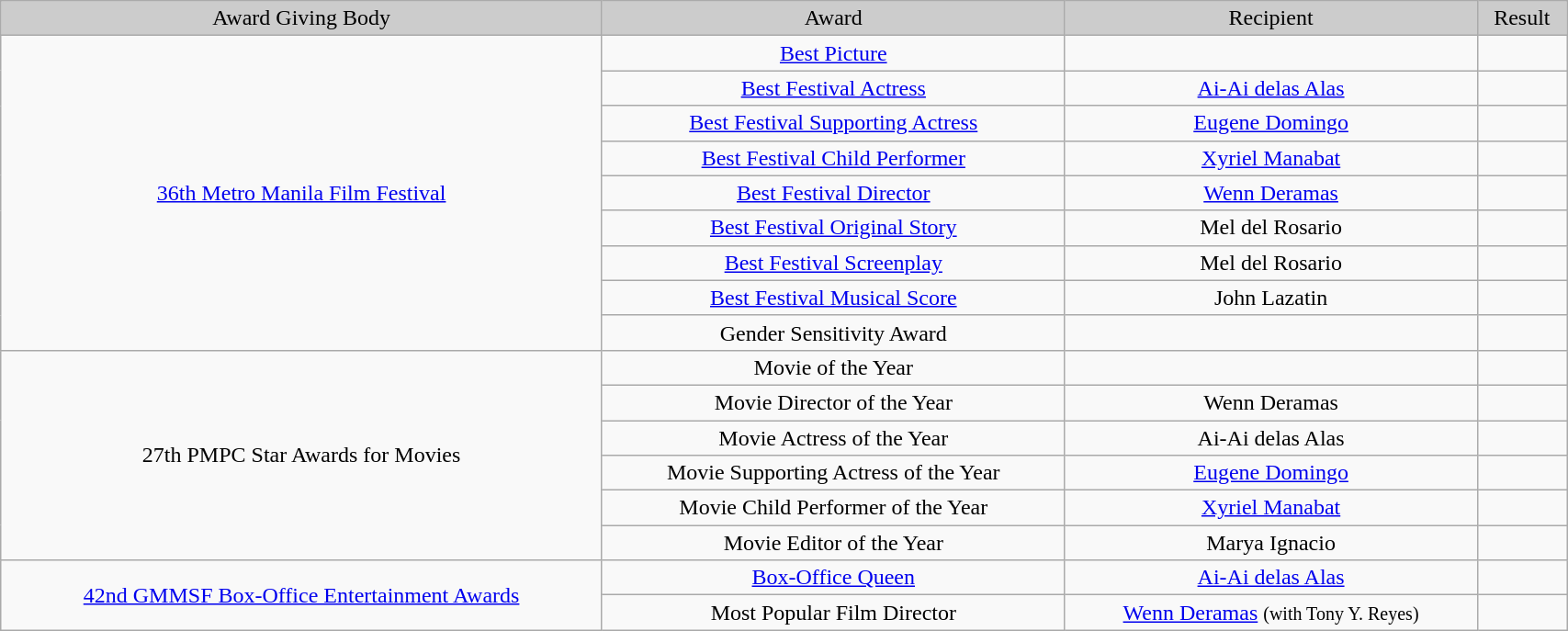<table class="wikitable" style="text-align:center" width="90%">
<tr bgcolor="#CCCCCC">
<td>Award Giving Body</td>
<td>Award</td>
<td>Recipient</td>
<td>Result</td>
</tr>
<tr>
<td rowspan=9><a href='#'>36th Metro Manila Film Festival</a></td>
<td><a href='#'>Best Picture</a></td>
<td></td>
<td></td>
</tr>
<tr>
<td><a href='#'>Best Festival Actress</a></td>
<td><a href='#'>Ai-Ai delas Alas</a></td>
<td></td>
</tr>
<tr>
<td><a href='#'>Best Festival Supporting Actress</a></td>
<td><a href='#'>Eugene Domingo</a></td>
<td></td>
</tr>
<tr>
<td><a href='#'>Best Festival Child Performer</a></td>
<td><a href='#'>Xyriel Manabat</a></td>
<td></td>
</tr>
<tr>
<td><a href='#'>Best Festival Director</a></td>
<td><a href='#'>Wenn Deramas</a></td>
<td></td>
</tr>
<tr>
<td><a href='#'>Best Festival Original Story</a></td>
<td>Mel del Rosario</td>
<td></td>
</tr>
<tr>
<td><a href='#'>Best Festival Screenplay</a></td>
<td>Mel del Rosario</td>
<td></td>
</tr>
<tr>
<td><a href='#'>Best Festival Musical Score</a></td>
<td>John Lazatin</td>
<td></td>
</tr>
<tr>
<td>Gender Sensitivity Award</td>
<td></td>
<td></td>
</tr>
<tr>
<td rowspan=6>27th PMPC Star Awards for Movies</td>
<td>Movie of the Year</td>
<td></td>
<td></td>
</tr>
<tr>
<td>Movie Director of the Year</td>
<td>Wenn Deramas</td>
<td></td>
</tr>
<tr>
<td>Movie Actress of the Year</td>
<td>Ai-Ai delas Alas</td>
<td></td>
</tr>
<tr>
<td>Movie Supporting Actress of the Year</td>
<td><a href='#'>Eugene Domingo</a></td>
<td></td>
</tr>
<tr>
<td>Movie Child Performer of the Year</td>
<td><a href='#'>Xyriel Manabat</a></td>
<td></td>
</tr>
<tr>
<td>Movie Editor of the Year</td>
<td>Marya Ignacio</td>
<td></td>
</tr>
<tr>
<td rowspan=2 align=center><a href='#'>42nd GMMSF Box-Office Entertainment Awards</a></td>
<td><a href='#'>Box-Office Queen</a></td>
<td align=center><a href='#'>Ai-Ai delas Alas</a></td>
<td></td>
</tr>
<tr>
<td>Most Popular Film Director</td>
<td><a href='#'>Wenn Deramas</a> <small>(with Tony Y. Reyes)</small></td>
<td></td>
</tr>
</table>
